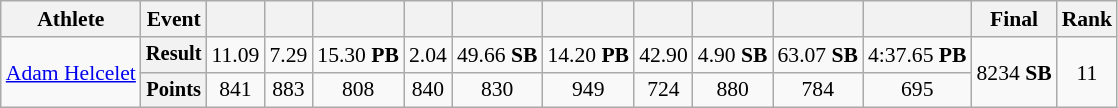<table class="wikitable" style="font-size:90%">
<tr>
<th>Athlete</th>
<th>Event</th>
<th></th>
<th></th>
<th></th>
<th></th>
<th></th>
<th></th>
<th></th>
<th></th>
<th></th>
<th></th>
<th>Final</th>
<th>Rank</th>
</tr>
<tr style=text-align:center>
<td rowspan=2 style=text-align:left><a href='#'>Adam Helcelet</a></td>
<th style="font-size:95%">Result</th>
<td>11.09</td>
<td>7.29</td>
<td>15.30 <strong>PB</strong></td>
<td>2.04</td>
<td>49.66 <strong>SB</strong></td>
<td>14.20 <strong>PB</strong></td>
<td>42.90</td>
<td>4.90 <strong>SB</strong></td>
<td>63.07 <strong>SB</strong></td>
<td>4:37.65 <strong>PB</strong></td>
<td rowspan=2>8234 <strong>SB</strong></td>
<td rowspan=2>11</td>
</tr>
<tr style=text-align:center>
<th style="font-size:95%">Points</th>
<td>841</td>
<td>883</td>
<td>808</td>
<td>840</td>
<td>830</td>
<td>949</td>
<td>724</td>
<td>880</td>
<td>784</td>
<td>695</td>
</tr>
</table>
